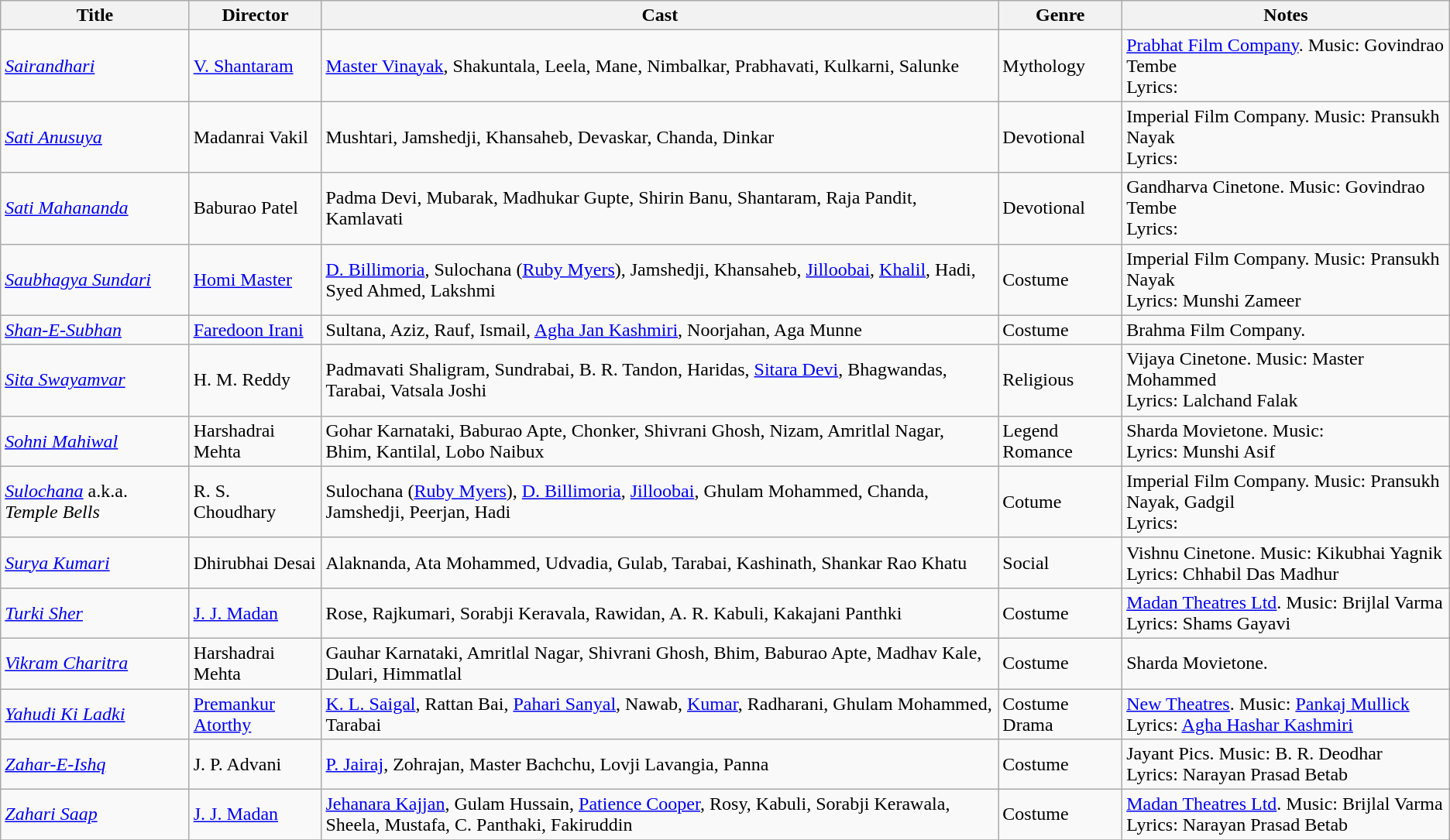<table class="wikitable">
<tr>
<th>Title</th>
<th>Director</th>
<th>Cast</th>
<th>Genre</th>
<th>Notes</th>
</tr>
<tr>
<td><em><a href='#'>Sairandhari</a></em></td>
<td><a href='#'>V. Shantaram</a></td>
<td><a href='#'>Master Vinayak</a>, Shakuntala, Leela, Mane, Nimbalkar, Prabhavati, Kulkarni, Salunke</td>
<td>Mythology</td>
<td><a href='#'>Prabhat Film Company</a>. Music: Govindrao Tembe<br>Lyrics:</td>
</tr>
<tr>
<td><em><a href='#'>Sati Anusuya</a></em></td>
<td>Madanrai Vakil</td>
<td>Mushtari, Jamshedji, Khansaheb, Devaskar, Chanda, Dinkar</td>
<td>Devotional</td>
<td>Imperial Film Company. Music: Pransukh Nayak<br>Lyrics:</td>
</tr>
<tr>
<td><em><a href='#'>Sati Mahananda</a></em></td>
<td>Baburao Patel</td>
<td>Padma Devi, Mubarak, Madhukar Gupte, Shirin Banu, Shantaram,  Raja Pandit, Kamlavati</td>
<td>Devotional</td>
<td>Gandharva Cinetone. Music: Govindrao Tembe<br>Lyrics:</td>
</tr>
<tr>
<td><em><a href='#'>Saubhagya Sundari</a></em></td>
<td><a href='#'>Homi Master</a></td>
<td><a href='#'>D. Billimoria</a>, Sulochana (<a href='#'>Ruby Myers</a>), Jamshedji, Khansaheb, <a href='#'>Jilloobai</a>, <a href='#'>Khalil</a>, Hadi, Syed Ahmed, Lakshmi</td>
<td>Costume</td>
<td>Imperial Film Company. Music: Pransukh Nayak<br>Lyrics: Munshi Zameer</td>
</tr>
<tr>
<td><em><a href='#'>Shan-E-Subhan</a></em></td>
<td><a href='#'>Faredoon Irani</a></td>
<td>Sultana, Aziz, Rauf, Ismail, <a href='#'>Agha Jan Kashmiri</a>, Noorjahan, Aga Munne</td>
<td>Costume</td>
<td>Brahma Film Company.</td>
</tr>
<tr>
<td><em><a href='#'>Sita Swayamvar</a></em></td>
<td>H. M. Reddy</td>
<td>Padmavati Shaligram, Sundrabai, B. R. Tandon, Haridas, <a href='#'>Sitara Devi</a>, Bhagwandas, Tarabai, Vatsala Joshi</td>
<td>Religious</td>
<td>Vijaya Cinetone. Music: Master Mohammed<br>Lyrics: Lalchand Falak</td>
</tr>
<tr>
<td><em><a href='#'>Sohni Mahiwal</a></em></td>
<td>Harshadrai Mehta</td>
<td>Gohar Karnataki, Baburao Apte, Chonker, Shivrani Ghosh, Nizam, Amritlal Nagar, Bhim, Kantilal, Lobo Naibux</td>
<td>Legend Romance</td>
<td>Sharda Movietone. Music: <br>Lyrics: Munshi Asif</td>
</tr>
<tr>
<td><em><a href='#'>Sulochana</a></em> a.k.a. <em>Temple Bells</em></td>
<td>R. S. Choudhary</td>
<td>Sulochana (<a href='#'>Ruby Myers</a>), <a href='#'>D. Billimoria</a>, <a href='#'>Jilloobai</a>, Ghulam Mohammed, Chanda, Jamshedji, Peerjan, Hadi</td>
<td>Cotume</td>
<td>Imperial Film Company. Music: Pransukh Nayak, Gadgil<br>Lyrics:</td>
</tr>
<tr>
<td><em><a href='#'>Surya Kumari</a></em></td>
<td>Dhirubhai Desai</td>
<td>Alaknanda, Ata Mohammed, Udvadia, Gulab, Tarabai, Kashinath, Shankar Rao Khatu</td>
<td>Social</td>
<td>Vishnu Cinetone. Music: Kikubhai Yagnik<br>Lyrics: Chhabil Das Madhur</td>
</tr>
<tr>
<td><em><a href='#'>Turki Sher</a></em></td>
<td><a href='#'>J. J. Madan</a></td>
<td>Rose, Rajkumari, Sorabji Keravala, Rawidan, A. R. Kabuli, Kakajani Panthki</td>
<td>Costume</td>
<td><a href='#'>Madan Theatres Ltd</a>. Music: Brijlal Varma<br>Lyrics: Shams Gayavi</td>
</tr>
<tr>
<td><em><a href='#'>Vikram Charitra</a></em></td>
<td>Harshadrai  Mehta</td>
<td>Gauhar Karnataki, Amritlal Nagar, Shivrani Ghosh,  Bhim,  Baburao Apte, Madhav Kale, Dulari, Himmatlal</td>
<td>Costume</td>
<td>Sharda Movietone.</td>
</tr>
<tr>
<td><em><a href='#'>Yahudi Ki Ladki</a></em></td>
<td><a href='#'>Premankur Atorthy</a></td>
<td><a href='#'>K. L. Saigal</a>, Rattan Bai, <a href='#'>Pahari Sanyal</a>, Nawab, <a href='#'>Kumar</a>, Radharani, Ghulam Mohammed, Tarabai</td>
<td>Costume Drama</td>
<td><a href='#'>New Theatres</a>.  Music: <a href='#'>Pankaj Mullick</a><br>Lyrics: <a href='#'>Agha Hashar Kashmiri</a></td>
</tr>
<tr>
<td><em><a href='#'>Zahar-E-Ishq</a></em></td>
<td>J. P. Advani</td>
<td><a href='#'>P. Jairaj</a>, Zohrajan, Master Bachchu, Lovji Lavangia, Panna</td>
<td>Costume</td>
<td>Jayant Pics. Music: B. R. Deodhar<br>Lyrics: Narayan Prasad Betab</td>
</tr>
<tr>
<td><em><a href='#'>Zahari Saap</a></em></td>
<td><a href='#'>J. J. Madan</a></td>
<td><a href='#'>Jehanara Kajjan</a>, Gulam Hussain, <a href='#'>Patience Cooper</a>, Rosy, Kabuli, Sorabji Kerawala, Sheela, Mustafa, C. Panthaki, Fakiruddin</td>
<td>Costume</td>
<td><a href='#'>Madan Theatres Ltd</a>.  Music: Brijlal Varma<br>Lyrics: Narayan Prasad Betab</td>
</tr>
<tr>
</tr>
</table>
